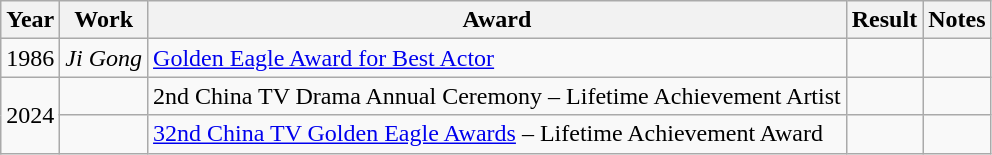<table class="wikitable">
<tr>
<th>Year</th>
<th>Work</th>
<th>Award</th>
<th>Result</th>
<th>Notes</th>
</tr>
<tr>
<td>1986</td>
<td><em>Ji Gong</em></td>
<td><a href='#'>Golden Eagle Award for Best Actor</a></td>
<td></td>
<td></td>
</tr>
<tr>
<td rowspan="2">2024</td>
<td></td>
<td>2nd China TV Drama Annual Ceremony – Lifetime Achievement Artist</td>
<td></td>
<td></td>
</tr>
<tr>
<td></td>
<td><a href='#'>32nd China TV Golden Eagle Awards</a> – Lifetime Achievement Award</td>
<td></td>
<td></td>
</tr>
</table>
